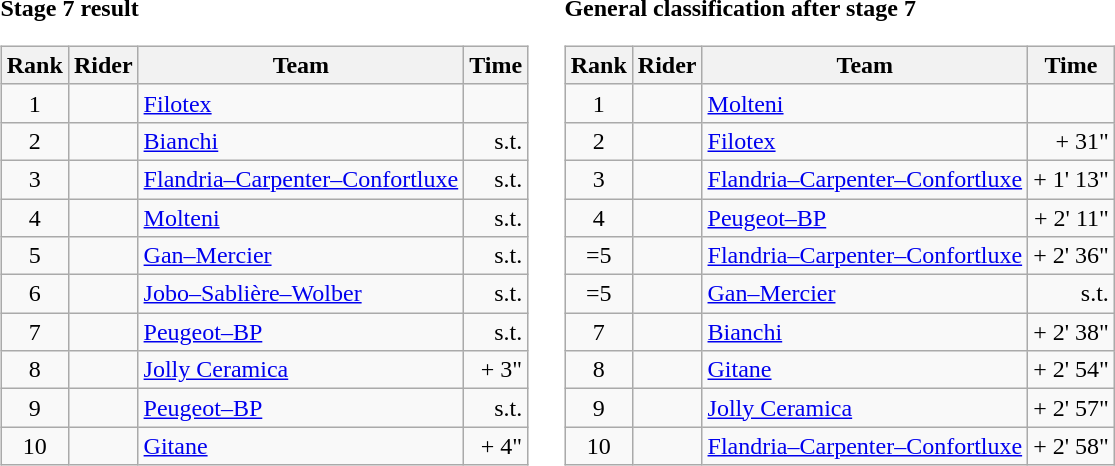<table>
<tr>
<td><strong>Stage 7 result</strong><br><table class="wikitable">
<tr>
<th scope="col">Rank</th>
<th scope="col">Rider</th>
<th scope="col">Team</th>
<th scope="col">Time</th>
</tr>
<tr>
<td style="text-align:center;">1</td>
<td></td>
<td><a href='#'>Filotex</a></td>
<td style="text-align:right;"></td>
</tr>
<tr>
<td style="text-align:center;">2</td>
<td></td>
<td><a href='#'>Bianchi</a></td>
<td style="text-align:right;">s.t.</td>
</tr>
<tr>
<td style="text-align:center;">3</td>
<td></td>
<td><a href='#'>Flandria–Carpenter–Confortluxe</a></td>
<td style="text-align:right;">s.t.</td>
</tr>
<tr>
<td style="text-align:center;">4</td>
<td></td>
<td><a href='#'>Molteni</a></td>
<td style="text-align:right;">s.t.</td>
</tr>
<tr>
<td style="text-align:center;">5</td>
<td></td>
<td><a href='#'>Gan–Mercier</a></td>
<td style="text-align:right;">s.t.</td>
</tr>
<tr>
<td style="text-align:center;">6</td>
<td></td>
<td><a href='#'>Jobo–Sablière–Wolber</a></td>
<td style="text-align:right;">s.t.</td>
</tr>
<tr>
<td style="text-align:center;">7</td>
<td></td>
<td><a href='#'>Peugeot–BP</a></td>
<td style="text-align:right;">s.t.</td>
</tr>
<tr>
<td style="text-align:center;">8</td>
<td></td>
<td><a href='#'>Jolly Ceramica</a></td>
<td style="text-align:right;">+ 3"</td>
</tr>
<tr>
<td style="text-align:center;">9</td>
<td></td>
<td><a href='#'>Peugeot–BP</a></td>
<td style="text-align:right;">s.t.</td>
</tr>
<tr>
<td style="text-align:center;">10</td>
<td></td>
<td><a href='#'>Gitane</a></td>
<td style="text-align:right;">+ 4"</td>
</tr>
</table>
</td>
<td></td>
<td><strong>General classification after stage 7</strong><br><table class="wikitable">
<tr>
<th scope="col">Rank</th>
<th scope="col">Rider</th>
<th scope="col">Team</th>
<th scope="col">Time</th>
</tr>
<tr>
<td style="text-align:center;">1</td>
<td> </td>
<td><a href='#'>Molteni</a></td>
<td style="text-align:right;"></td>
</tr>
<tr>
<td style="text-align:center;">2</td>
<td></td>
<td><a href='#'>Filotex</a></td>
<td style="text-align:right;">+ 31"</td>
</tr>
<tr>
<td style="text-align:center;">3</td>
<td></td>
<td><a href='#'>Flandria–Carpenter–Confortluxe</a></td>
<td style="text-align:right;">+ 1' 13"</td>
</tr>
<tr>
<td style="text-align:center;">4</td>
<td></td>
<td><a href='#'>Peugeot–BP</a></td>
<td style="text-align:right;">+ 2' 11"</td>
</tr>
<tr>
<td style="text-align:center;">=5</td>
<td></td>
<td><a href='#'>Flandria–Carpenter–Confortluxe</a></td>
<td style="text-align:right;">+ 2' 36"</td>
</tr>
<tr>
<td style="text-align:center;">=5</td>
<td></td>
<td><a href='#'>Gan–Mercier</a></td>
<td style="text-align:right;">s.t.</td>
</tr>
<tr>
<td style="text-align:center;">7</td>
<td></td>
<td><a href='#'>Bianchi</a></td>
<td style="text-align:right;">+ 2' 38"</td>
</tr>
<tr>
<td style="text-align:center;">8</td>
<td></td>
<td><a href='#'>Gitane</a></td>
<td style="text-align:right;">+ 2' 54"</td>
</tr>
<tr>
<td style="text-align:center;">9</td>
<td></td>
<td><a href='#'>Jolly Ceramica</a></td>
<td style="text-align:right;">+ 2' 57"</td>
</tr>
<tr>
<td style="text-align:center;">10</td>
<td></td>
<td><a href='#'>Flandria–Carpenter–Confortluxe</a></td>
<td style="text-align:right;">+ 2' 58"</td>
</tr>
</table>
</td>
</tr>
</table>
